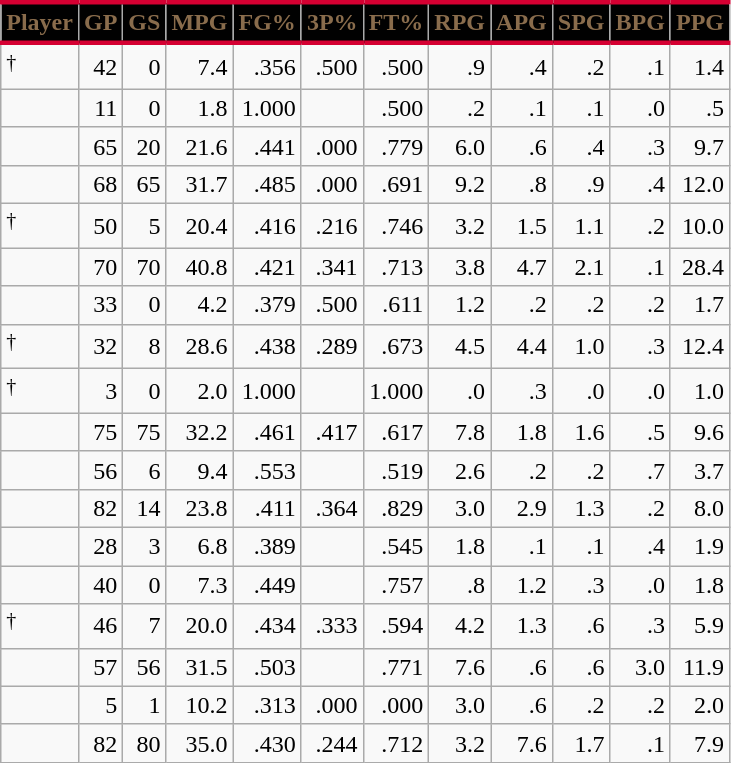<table class="wikitable sortable" style="text-align:right;">
<tr>
<th style="background:#010101; color:#896C4C; border-top:#D50032 3px solid; border-bottom:#D50032 3px solid;">Player</th>
<th style="background:#010101; color:#896C4C; border-top:#D50032 3px solid; border-bottom:#D50032 3px solid;">GP</th>
<th style="background:#010101; color:#896C4C; border-top:#D50032 3px solid; border-bottom:#D50032 3px solid;">GS</th>
<th style="background:#010101; color:#896C4C; border-top:#D50032 3px solid; border-bottom:#D50032 3px solid;">MPG</th>
<th style="background:#010101; color:#896C4C; border-top:#D50032 3px solid; border-bottom:#D50032 3px solid;">FG%</th>
<th style="background:#010101; color:#896C4C; border-top:#D50032 3px solid; border-bottom:#D50032 3px solid;">3P%</th>
<th style="background:#010101; color:#896C4C; border-top:#D50032 3px solid; border-bottom:#D50032 3px solid;">FT%</th>
<th style="background:#010101; color:#896C4C; border-top:#D50032 3px solid; border-bottom:#D50032 3px solid;">RPG</th>
<th style="background:#010101; color:#896C4C; border-top:#D50032 3px solid; border-bottom:#D50032 3px solid;">APG</th>
<th style="background:#010101; color:#896C4C; border-top:#D50032 3px solid; border-bottom:#D50032 3px solid;">SPG</th>
<th style="background:#010101; color:#896C4C; border-top:#D50032 3px solid; border-bottom:#D50032 3px solid;">BPG</th>
<th style="background:#010101; color:#896C4C; border-top:#D50032 3px solid; border-bottom:#D50032 3px solid;">PPG</th>
</tr>
<tr>
<td style="text-align:left;"><sup>†</sup></td>
<td>42</td>
<td>0</td>
<td>7.4</td>
<td>.356</td>
<td>.500</td>
<td>.500</td>
<td>.9</td>
<td>.4</td>
<td>.2</td>
<td>.1</td>
<td>1.4</td>
</tr>
<tr>
<td style="text-align:left;"></td>
<td>11</td>
<td>0</td>
<td>1.8</td>
<td>1.000</td>
<td></td>
<td>.500</td>
<td>.2</td>
<td>.1</td>
<td>.1</td>
<td>.0</td>
<td>.5</td>
</tr>
<tr>
<td style="text-align:left;"></td>
<td>65</td>
<td>20</td>
<td>21.6</td>
<td>.441</td>
<td>.000</td>
<td>.779</td>
<td>6.0</td>
<td>.6</td>
<td>.4</td>
<td>.3</td>
<td>9.7</td>
</tr>
<tr>
<td style="text-align:left;"></td>
<td>68</td>
<td>65</td>
<td>31.7</td>
<td>.485</td>
<td>.000</td>
<td>.691</td>
<td>9.2</td>
<td>.8</td>
<td>.9</td>
<td>.4</td>
<td>12.0</td>
</tr>
<tr>
<td style="text-align:left;"><sup>†</sup></td>
<td>50</td>
<td>5</td>
<td>20.4</td>
<td>.416</td>
<td>.216</td>
<td>.746</td>
<td>3.2</td>
<td>1.5</td>
<td>1.1</td>
<td>.2</td>
<td>10.0</td>
</tr>
<tr>
<td style="text-align:left;"></td>
<td>70</td>
<td>70</td>
<td>40.8</td>
<td>.421</td>
<td>.341</td>
<td>.713</td>
<td>3.8</td>
<td>4.7</td>
<td>2.1</td>
<td>.1</td>
<td>28.4</td>
</tr>
<tr>
<td style="text-align:left;"></td>
<td>33</td>
<td>0</td>
<td>4.2</td>
<td>.379</td>
<td>.500</td>
<td>.611</td>
<td>1.2</td>
<td>.2</td>
<td>.2</td>
<td>.2</td>
<td>1.7</td>
</tr>
<tr>
<td style="text-align:left;"><sup>†</sup></td>
<td>32</td>
<td>8</td>
<td>28.6</td>
<td>.438</td>
<td>.289</td>
<td>.673</td>
<td>4.5</td>
<td>4.4</td>
<td>1.0</td>
<td>.3</td>
<td>12.4</td>
</tr>
<tr>
<td style="text-align:left;"><sup>†</sup></td>
<td>3</td>
<td>0</td>
<td>2.0</td>
<td>1.000</td>
<td></td>
<td>1.000</td>
<td>.0</td>
<td>.3</td>
<td>.0</td>
<td>.0</td>
<td>1.0</td>
</tr>
<tr>
<td style="text-align:left;"></td>
<td>75</td>
<td>75</td>
<td>32.2</td>
<td>.461</td>
<td>.417</td>
<td>.617</td>
<td>7.8</td>
<td>1.8</td>
<td>1.6</td>
<td>.5</td>
<td>9.6</td>
</tr>
<tr>
<td style="text-align:left;"></td>
<td>56</td>
<td>6</td>
<td>9.4</td>
<td>.553</td>
<td></td>
<td>.519</td>
<td>2.6</td>
<td>.2</td>
<td>.2</td>
<td>.7</td>
<td>3.7</td>
</tr>
<tr>
<td style="text-align:left;"></td>
<td>82</td>
<td>14</td>
<td>23.8</td>
<td>.411</td>
<td>.364</td>
<td>.829</td>
<td>3.0</td>
<td>2.9</td>
<td>1.3</td>
<td>.2</td>
<td>8.0</td>
</tr>
<tr>
<td style="text-align:left;"></td>
<td>28</td>
<td>3</td>
<td>6.8</td>
<td>.389</td>
<td></td>
<td>.545</td>
<td>1.8</td>
<td>.1</td>
<td>.1</td>
<td>.4</td>
<td>1.9</td>
</tr>
<tr>
<td style="text-align:left;"></td>
<td>40</td>
<td>0</td>
<td>7.3</td>
<td>.449</td>
<td></td>
<td>.757</td>
<td>.8</td>
<td>1.2</td>
<td>.3</td>
<td>.0</td>
<td>1.8</td>
</tr>
<tr>
<td style="text-align:left;"><sup>†</sup></td>
<td>46</td>
<td>7</td>
<td>20.0</td>
<td>.434</td>
<td>.333</td>
<td>.594</td>
<td>4.2</td>
<td>1.3</td>
<td>.6</td>
<td>.3</td>
<td>5.9</td>
</tr>
<tr>
<td style="text-align:left;"></td>
<td>57</td>
<td>56</td>
<td>31.5</td>
<td>.503</td>
<td></td>
<td>.771</td>
<td>7.6</td>
<td>.6</td>
<td>.6</td>
<td>3.0</td>
<td>11.9</td>
</tr>
<tr>
<td style="text-align:left;"></td>
<td>5</td>
<td>1</td>
<td>10.2</td>
<td>.313</td>
<td>.000</td>
<td>.000</td>
<td>3.0</td>
<td>.6</td>
<td>.2</td>
<td>.2</td>
<td>2.0</td>
</tr>
<tr>
<td style="text-align:left;"></td>
<td>82</td>
<td>80</td>
<td>35.0</td>
<td>.430</td>
<td>.244</td>
<td>.712</td>
<td>3.2</td>
<td>7.6</td>
<td>1.7</td>
<td>.1</td>
<td>7.9</td>
</tr>
</table>
